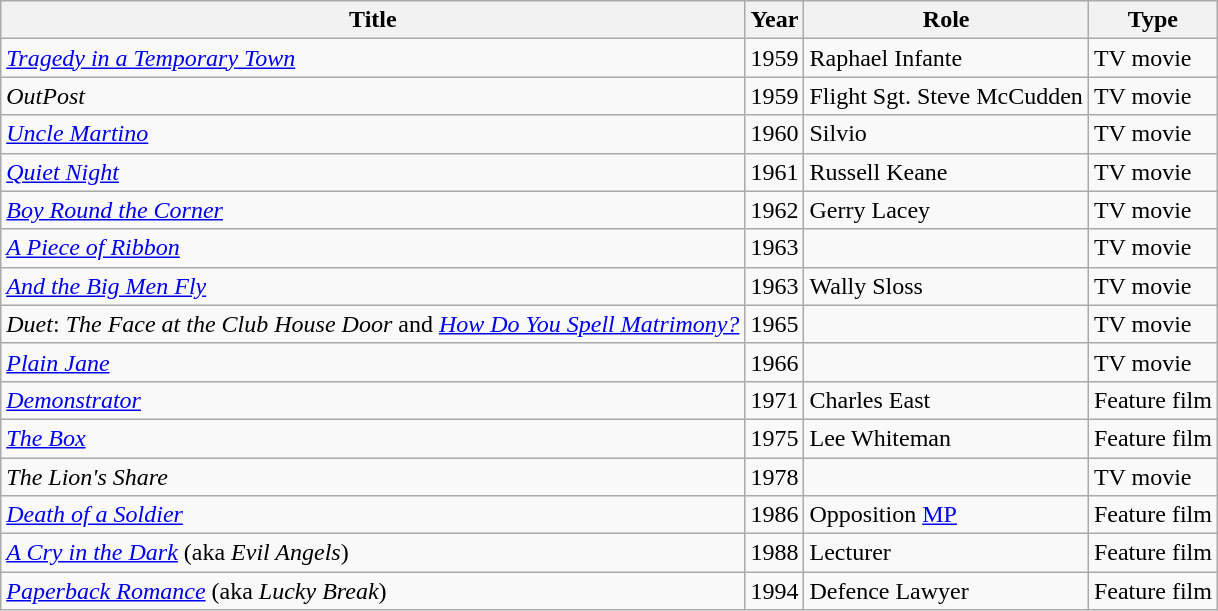<table class="wikitable">
<tr>
<th>Title</th>
<th>Year</th>
<th>Role</th>
<th>Type</th>
</tr>
<tr>
<td><em><a href='#'>Tragedy in a Temporary Town</a></em></td>
<td>1959</td>
<td>Raphael Infante</td>
<td>TV movie</td>
</tr>
<tr>
<td><em>OutPost</em></td>
<td>1959</td>
<td>Flight Sgt. Steve McCudden</td>
<td>TV movie</td>
</tr>
<tr>
<td><em><a href='#'>Uncle Martino</a></em></td>
<td>1960</td>
<td>Silvio</td>
<td>TV movie</td>
</tr>
<tr>
<td><em><a href='#'>Quiet Night</a></em></td>
<td>1961</td>
<td>Russell Keane</td>
<td>TV movie</td>
</tr>
<tr>
<td><em><a href='#'>Boy Round the Corner</a></em></td>
<td>1962</td>
<td>Gerry Lacey</td>
<td>TV movie</td>
</tr>
<tr>
<td><em><a href='#'>A Piece of Ribbon</a></em></td>
<td>1963</td>
<td></td>
<td>TV movie</td>
</tr>
<tr>
<td><em><a href='#'>And the Big Men Fly</a></em></td>
<td>1963</td>
<td>Wally Sloss</td>
<td>TV movie</td>
</tr>
<tr>
<td><em>Duet</em>: <em>The Face at the Club House Door</em> and <em><a href='#'>How Do You Spell Matrimony?</a></em></td>
<td>1965</td>
<td></td>
<td>TV movie</td>
</tr>
<tr>
<td><em><a href='#'>Plain Jane</a></em></td>
<td>1966</td>
<td></td>
<td>TV movie</td>
</tr>
<tr>
<td><em><a href='#'>Demonstrator</a></em></td>
<td>1971</td>
<td>Charles East</td>
<td>Feature film</td>
</tr>
<tr>
<td><em><a href='#'>The Box</a></em></td>
<td>1975</td>
<td>Lee Whiteman</td>
<td>Feature film</td>
</tr>
<tr>
<td><em>The Lion's Share</em></td>
<td>1978</td>
<td></td>
<td>TV movie</td>
</tr>
<tr>
<td><em><a href='#'>Death of a Soldier</a></em></td>
<td>1986</td>
<td>Opposition <a href='#'>MP</a></td>
<td>Feature film</td>
</tr>
<tr>
<td><em><a href='#'>A Cry in the Dark</a></em> (aka <em>Evil Angels</em>)</td>
<td>1988</td>
<td>Lecturer</td>
<td>Feature film</td>
</tr>
<tr>
<td><em><a href='#'>Paperback Romance</a></em> (aka <em>Lucky Break</em>)</td>
<td>1994</td>
<td>Defence Lawyer</td>
<td>Feature film</td>
</tr>
</table>
